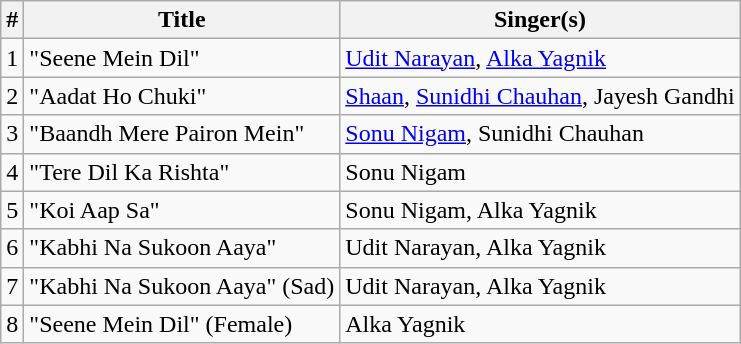<table class="wikitable">
<tr>
<th>#</th>
<th>Title</th>
<th>Singer(s)</th>
</tr>
<tr>
<td>1</td>
<td>"Seene Mein Dil"</td>
<td><a href='#'>Udit Narayan</a>, <a href='#'>Alka Yagnik</a></td>
</tr>
<tr>
<td>2</td>
<td>"Aadat Ho Chuki"</td>
<td><a href='#'>Shaan</a>, <a href='#'>Sunidhi Chauhan</a>, Jayesh Gandhi</td>
</tr>
<tr>
<td>3</td>
<td>"Baandh Mere Pairon Mein"</td>
<td><a href='#'>Sonu Nigam</a>, Sunidhi Chauhan</td>
</tr>
<tr>
<td>4</td>
<td>"Tere Dil Ka Rishta"</td>
<td>Sonu Nigam</td>
</tr>
<tr>
<td>5</td>
<td>"Koi Aap Sa"</td>
<td>Sonu Nigam, Alka Yagnik</td>
</tr>
<tr>
<td>6</td>
<td>"Kabhi Na Sukoon Aaya"</td>
<td>Udit Narayan, Alka Yagnik</td>
</tr>
<tr>
<td>7</td>
<td>"Kabhi Na Sukoon Aaya" (Sad)</td>
<td>Udit Narayan, Alka Yagnik</td>
</tr>
<tr>
<td>8</td>
<td>"Seene Mein Dil" (Female)</td>
<td>Alka Yagnik</td>
</tr>
</table>
